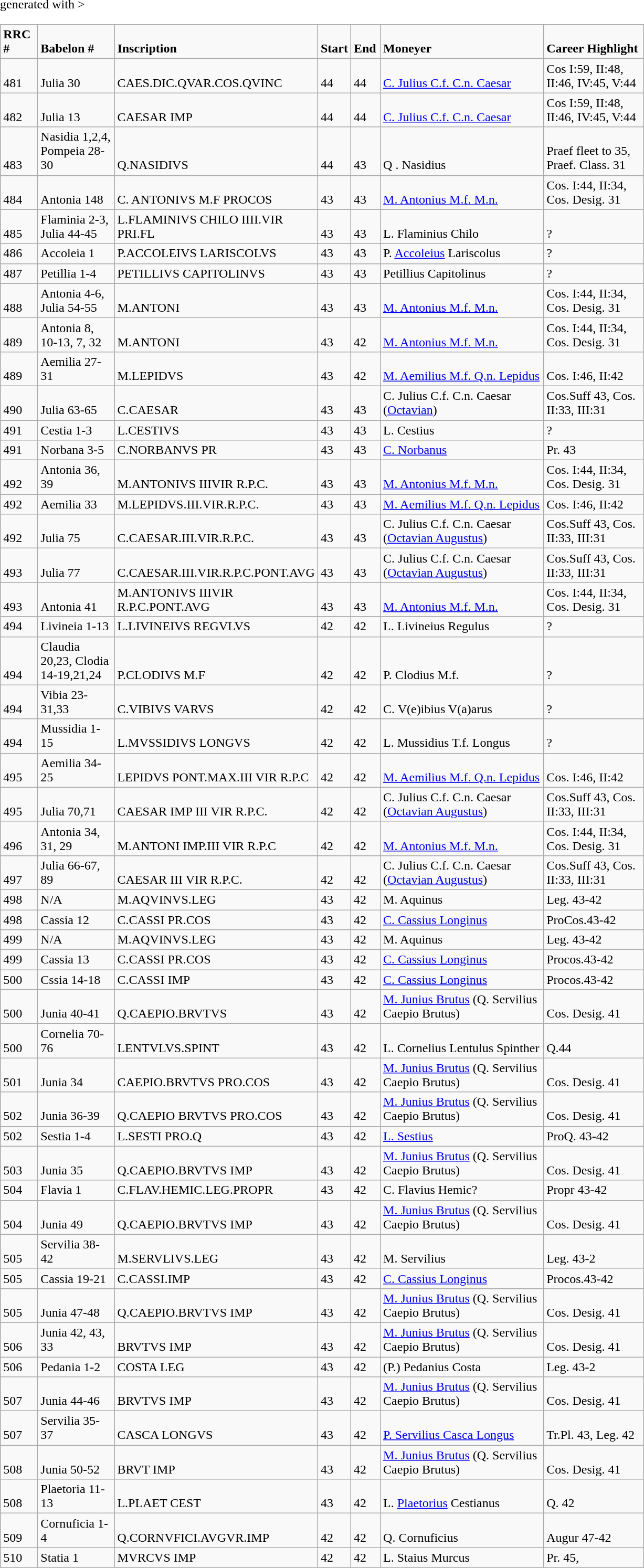<table class="wikitable" <hiddentext>generated with >
<tr valign="bottom">
<td width="40" Height="12.75"><strong>RRC #</strong></td>
<td width="90"><strong>Babelon #</strong></td>
<td width="190"><strong>Inscription</strong></td>
<td width="30"><strong>Start</strong></td>
<td width="30"><strong>End</strong></td>
<td width="200"><strong>Moneyer</strong></td>
<td width="120"><strong>Career Highlight</strong></td>
</tr>
<tr valign="bottom">
<td Height="12.75">481</td>
<td>Julia 30</td>
<td>CAES.DIC.QVAR.COS.QVINC</td>
<td>44</td>
<td>44</td>
<td><a href='#'>C. Julius C.f. C.n. Caesar</a></td>
<td>Cos I:59, II:48, II:46, IV:45, V:44</td>
</tr>
<tr valign="bottom">
<td Height="12.75">482</td>
<td>Julia 13</td>
<td>CAESAR IMP</td>
<td>44</td>
<td>44</td>
<td><a href='#'>C. Julius C.f. C.n. Caesar</a></td>
<td>Cos I:59, II:48, II:46, IV:45, V:44</td>
</tr>
<tr valign="bottom">
<td Height="12.75">483</td>
<td>Nasidia 1,2,4, Pompeia 28-30</td>
<td>Q.NASIDIVS</td>
<td>44</td>
<td>43</td>
<td>Q . Nasidius</td>
<td>Praef fleet to 35, Praef. Class. 31</td>
</tr>
<tr valign="bottom">
<td Height="12.75">484</td>
<td>Antonia 148</td>
<td>C. ANTONIVS M.F PROCOS</td>
<td>43</td>
<td>43</td>
<td><a href='#'>M. Antonius M.f. M.n.</a></td>
<td>Cos. I:44, II:34, Cos. Desig. 31</td>
</tr>
<tr valign="bottom">
<td Height="12.75">485</td>
<td>Flaminia 2-3, Julia 44-45</td>
<td>L.FLAMINIVS CHILO IIII.VIR PRI.FL</td>
<td>43</td>
<td>43</td>
<td>L. Flaminius Chilo</td>
<td>?</td>
</tr>
<tr valign="bottom">
<td Height="12.75">486</td>
<td>Accoleia 1</td>
<td>P.ACCOLEIVS LARISCOLVS</td>
<td>43</td>
<td>43</td>
<td>P. <a href='#'>Accoleius</a> Lariscolus</td>
<td>?</td>
</tr>
<tr valign="bottom">
<td Height="12.75">487</td>
<td>Petillia 1-4</td>
<td>PETILLIVS CAPITOLINVS</td>
<td>43</td>
<td>43</td>
<td>Petillius Capitolinus</td>
<td>?</td>
</tr>
<tr valign="bottom">
<td Height="12.75">488</td>
<td>Antonia 4-6, Julia 54-55</td>
<td>M.ANTONI</td>
<td>43</td>
<td>43</td>
<td><a href='#'>M. Antonius M.f. M.n.</a></td>
<td>Cos. I:44, II:34, Cos. Desig. 31</td>
</tr>
<tr valign="bottom">
<td Height="12.75">489</td>
<td>Antonia 8, 10-13, 7, 32</td>
<td>M.ANTONI</td>
<td>43</td>
<td>42</td>
<td><a href='#'>M. Antonius M.f. M.n.</a></td>
<td>Cos. I:44, II:34, Cos. Desig. 31</td>
</tr>
<tr valign="bottom">
<td Height="12.75">489</td>
<td>Aemilia 27-31</td>
<td>M.LEPIDVS</td>
<td>43</td>
<td>42</td>
<td><a href='#'>M. Aemilius M.f. Q.n. Lepidus</a></td>
<td>Cos. I:46, II:42</td>
</tr>
<tr valign="bottom">
<td Height="12.75">490</td>
<td>Julia 63-65</td>
<td>C.CAESAR</td>
<td>43</td>
<td>43</td>
<td>C. Julius C.f. C.n. Caesar (<a href='#'>Octavian</a>)</td>
<td>Cos.Suff 43, Cos. II:33, III:31</td>
</tr>
<tr valign="bottom">
<td Height="12.75">491</td>
<td>Cestia 1-3</td>
<td>L.CESTIVS</td>
<td>43</td>
<td>43</td>
<td>L. Cestius</td>
<td>?</td>
</tr>
<tr valign="bottom">
<td Height="12.75">491</td>
<td>Norbana 3-5</td>
<td>C.NORBANVS PR</td>
<td>43</td>
<td>43</td>
<td><a href='#'>C. Norbanus</a></td>
<td>Pr. 43</td>
</tr>
<tr valign="bottom">
<td Height="12.75">492</td>
<td>Antonia 36, 39</td>
<td>M.ANTONIVS IIIVIR R.P.C.</td>
<td>43</td>
<td>43</td>
<td><a href='#'>M. Antonius M.f. M.n.</a></td>
<td>Cos. I:44, II:34, Cos. Desig. 31</td>
</tr>
<tr valign="bottom">
<td Height="12.75">492</td>
<td>Aemilia 33</td>
<td>M.LEPIDVS.III.VIR.R.P.C.</td>
<td>43</td>
<td>43</td>
<td><a href='#'>M. Aemilius M.f. Q.n. Lepidus</a></td>
<td>Cos. I:46, II:42</td>
</tr>
<tr valign="bottom">
<td Height="12.75">492</td>
<td>Julia 75</td>
<td>C.CAESAR.III.VIR.R.P.C.</td>
<td>43</td>
<td>43</td>
<td>C. Julius C.f. C.n. Caesar (<a href='#'>Octavian Augustus</a>)</td>
<td>Cos.Suff 43, Cos. II:33, III:31</td>
</tr>
<tr valign="bottom">
<td Height="12.75">493</td>
<td>Julia 77</td>
<td>C.CAESAR.III.VIR.R.P.C.PONT.AVG</td>
<td>43</td>
<td>43</td>
<td>C. Julius C.f. C.n. Caesar (<a href='#'>Octavian Augustus</a>)</td>
<td>Cos.Suff 43, Cos. II:33, III:31</td>
</tr>
<tr valign="bottom">
<td Height="12.75">493</td>
<td>Antonia 41</td>
<td>M.ANTONIVS IIIVIR R.P.C.PONT.AVG</td>
<td>43</td>
<td>43</td>
<td><a href='#'>M. Antonius M.f. M.n.</a></td>
<td>Cos. I:44, II:34, Cos. Desig. 31</td>
</tr>
<tr valign="bottom">
<td Height="12.75">494</td>
<td>Livineia 1-13</td>
<td>L.LIVINEIVS REGVLVS</td>
<td>42</td>
<td>42</td>
<td>L. Livineius Regulus</td>
<td>?</td>
</tr>
<tr valign="bottom">
<td Height="12.75">494</td>
<td>Claudia 20,23, Clodia 14-19,21,24</td>
<td>P.CLODIVS M.F</td>
<td>42</td>
<td>42</td>
<td>P. Clodius M.f.</td>
<td>?</td>
</tr>
<tr valign="bottom">
<td Height="12.75">494</td>
<td>Vibia 23-31,33</td>
<td>C.VIBIVS VARVS</td>
<td>42</td>
<td>42</td>
<td>C. V(e)ibius V(a)arus</td>
<td>?</td>
</tr>
<tr valign="bottom">
<td Height="12.75">494</td>
<td>Mussidia 1-15</td>
<td>L.MVSSIDIVS LONGVS</td>
<td>42</td>
<td>42</td>
<td>L. Mussidius T.f. Longus</td>
<td>?</td>
</tr>
<tr valign="bottom">
<td Height="12.75">495</td>
<td>Aemilia 34-25</td>
<td>LEPIDVS PONT.MAX.III VIR R.P.C</td>
<td>42</td>
<td>42</td>
<td><a href='#'>M. Aemilius M.f. Q.n. Lepidus</a></td>
<td>Cos. I:46, II:42</td>
</tr>
<tr valign="bottom">
<td Height="12.75">495</td>
<td>Julia 70,71</td>
<td>CAESAR IMP III VIR R.P.C.</td>
<td>42</td>
<td>42</td>
<td>C. Julius C.f. C.n. Caesar (<a href='#'>Octavian Augustus</a>)</td>
<td>Cos.Suff 43, Cos. II:33, III:31</td>
</tr>
<tr valign="bottom">
<td Height="12.75">496</td>
<td>Antonia 34, 31, 29</td>
<td>M.ANTONI IMP.III VIR R.P.C</td>
<td>42</td>
<td>42</td>
<td><a href='#'>M. Antonius M.f. M.n.</a></td>
<td>Cos. I:44, II:34, Cos. Desig. 31</td>
</tr>
<tr valign="bottom">
<td Height="12.75">497</td>
<td>Julia 66-67, 89</td>
<td>CAESAR III VIR R.P.C.</td>
<td>42</td>
<td>42</td>
<td>C. Julius C.f. C.n. Caesar (<a href='#'>Octavian Augustus</a>)</td>
<td>Cos.Suff 43, Cos. II:33, III:31</td>
</tr>
<tr valign="bottom">
<td Height="12.75">498</td>
<td>N/A</td>
<td>M.AQVINVS.LEG</td>
<td>43</td>
<td>42</td>
<td>M. Aquinus</td>
<td>Leg. 43-42</td>
</tr>
<tr valign="bottom">
<td Height="12.75">498</td>
<td>Cassia 12</td>
<td>C.CASSI PR.COS</td>
<td>43</td>
<td>42</td>
<td><a href='#'>C. Cassius Longinus</a></td>
<td>ProCos.43-42</td>
</tr>
<tr valign="bottom">
<td Height="12.75">499</td>
<td>N/A</td>
<td>M.AQVINVS.LEG</td>
<td>43</td>
<td>42</td>
<td>M. Aquinus</td>
<td>Leg. 43-42</td>
</tr>
<tr valign="bottom">
<td Height="12.75">499</td>
<td>Cassia 13</td>
<td>C.CASSI PR.COS</td>
<td>43</td>
<td>42</td>
<td><a href='#'>C. Cassius Longinus</a></td>
<td>Procos.43-42</td>
</tr>
<tr valign="bottom">
<td Height="12.75">500</td>
<td>Cssia 14-18</td>
<td>C.CASSI IMP</td>
<td>43</td>
<td>42</td>
<td><a href='#'>C. Cassius Longinus</a></td>
<td>Procos.43-42</td>
</tr>
<tr valign="bottom">
<td Height="12.75">500</td>
<td>Junia 40-41</td>
<td>Q.CAEPIO.BRVTVS</td>
<td>43</td>
<td>42</td>
<td><a href='#'>M. Junius Brutus</a> (Q. Servilius Caepio Brutus)</td>
<td>Cos. Desig. 41</td>
</tr>
<tr valign="bottom">
<td Height="12.75">500</td>
<td>Cornelia 70-76</td>
<td>LENTVLVS.SPINT</td>
<td>43</td>
<td>42</td>
<td>L. Cornelius Lentulus Spinther</td>
<td>Q.44</td>
</tr>
<tr valign="bottom">
<td Height="12.75">501</td>
<td>Junia 34</td>
<td>CAEPIO.BRVTVS PRO.COS</td>
<td>43</td>
<td>42</td>
<td><a href='#'>M. Junius Brutus</a> (Q. Servilius Caepio Brutus)</td>
<td>Cos. Desig. 41</td>
</tr>
<tr valign="bottom">
<td Height="12.75">502</td>
<td>Junia 36-39</td>
<td>Q.CAEPIO BRVTVS PRO.COS</td>
<td>43</td>
<td>42</td>
<td><a href='#'>M. Junius Brutus</a> (Q. Servilius Caepio Brutus)</td>
<td>Cos. Desig. 41</td>
</tr>
<tr valign="bottom">
<td Height="12.75">502</td>
<td>Sestia 1-4</td>
<td>L.SESTI PRO.Q</td>
<td>43</td>
<td>42</td>
<td><a href='#'>L. Sestius</a></td>
<td>ProQ. 43-42</td>
</tr>
<tr valign="bottom">
<td Height="12.75">503</td>
<td>Junia 35</td>
<td>Q.CAEPIO.BRVTVS IMP</td>
<td>43</td>
<td>42</td>
<td><a href='#'>M. Junius Brutus</a> (Q. Servilius Caepio Brutus)</td>
<td>Cos. Desig. 41</td>
</tr>
<tr valign="bottom">
<td Height="12.75">504</td>
<td>Flavia 1</td>
<td>C.FLAV.HEMIC.LEG.PROPR</td>
<td>43</td>
<td>42</td>
<td>C. Flavius Hemic?</td>
<td>Propr 43-42</td>
</tr>
<tr valign="bottom">
<td Height="12.75">504</td>
<td>Junia 49</td>
<td>Q.CAEPIO.BRVTVS IMP</td>
<td>43</td>
<td>42</td>
<td><a href='#'>M. Junius Brutus</a> (Q. Servilius Caepio Brutus)</td>
<td>Cos. Desig. 41</td>
</tr>
<tr valign="bottom">
<td Height="12.75">505</td>
<td>Servilia 38-42</td>
<td>M.SERVLIVS.LEG</td>
<td>43</td>
<td>42</td>
<td>M. Servilius</td>
<td>Leg. 43-2</td>
</tr>
<tr valign="bottom">
<td Height="12.75">505</td>
<td>Cassia 19-21</td>
<td>C.CASSI.IMP</td>
<td>43</td>
<td>42</td>
<td><a href='#'>C. Cassius Longinus</a></td>
<td>Procos.43-42</td>
</tr>
<tr valign="bottom">
<td Height="12.75">505</td>
<td>Junia 47-48</td>
<td>Q.CAEPIO.BRVTVS IMP</td>
<td>43</td>
<td>42</td>
<td><a href='#'>M. Junius Brutus</a> (Q. Servilius Caepio Brutus)</td>
<td>Cos. Desig. 41</td>
</tr>
<tr valign="bottom">
<td Height="12.75">506</td>
<td>Junia 42, 43, 33</td>
<td>BRVTVS IMP</td>
<td>43</td>
<td>42</td>
<td><a href='#'>M. Junius Brutus</a> (Q. Servilius Caepio Brutus)</td>
<td>Cos. Desig. 41</td>
</tr>
<tr valign="bottom">
<td Height="12.75">506</td>
<td>Pedania 1-2</td>
<td>COSTA LEG</td>
<td>43</td>
<td>42</td>
<td>(P.) Pedanius Costa</td>
<td>Leg. 43-2</td>
</tr>
<tr valign="bottom">
<td Height="12.75">507</td>
<td>Junia 44-46</td>
<td>BRVTVS IMP</td>
<td>43</td>
<td>42</td>
<td><a href='#'>M. Junius Brutus</a> (Q. Servilius Caepio Brutus)</td>
<td>Cos. Desig. 41</td>
</tr>
<tr valign="bottom">
<td Height="12.75">507</td>
<td>Servilia 35-37</td>
<td>CASCA LONGVS</td>
<td>43</td>
<td>42</td>
<td><a href='#'>P. Servilius Casca Longus</a></td>
<td>Tr.Pl. 43, Leg. 42</td>
</tr>
<tr valign="bottom">
<td Height="12.75">508</td>
<td>Junia 50-52</td>
<td>BRVT IMP</td>
<td>43</td>
<td>42</td>
<td><a href='#'>M. Junius Brutus</a> (Q. Servilius Caepio Brutus)</td>
<td>Cos. Desig. 41</td>
</tr>
<tr valign="bottom">
<td Height="12.75">508</td>
<td>Plaetoria 11-13</td>
<td>L.PLAET CEST</td>
<td>43</td>
<td>42</td>
<td>L. <a href='#'>Plaetorius</a> Cestianus</td>
<td>Q. 42</td>
</tr>
<tr valign="bottom">
<td Height="12.75">509</td>
<td>Cornuficia 1-4</td>
<td>Q.CORNVFICI.AVGVR.IMP</td>
<td>42</td>
<td>42</td>
<td>Q. Cornuficius</td>
<td>Augur 47-42</td>
</tr>
<tr valign="bottom">
<td Height="12.75">510</td>
<td>Statia 1</td>
<td>MVRCVS IMP</td>
<td>42</td>
<td>42</td>
<td>L. Staius Murcus</td>
<td>Pr. 45,</td>
</tr>
</table>
